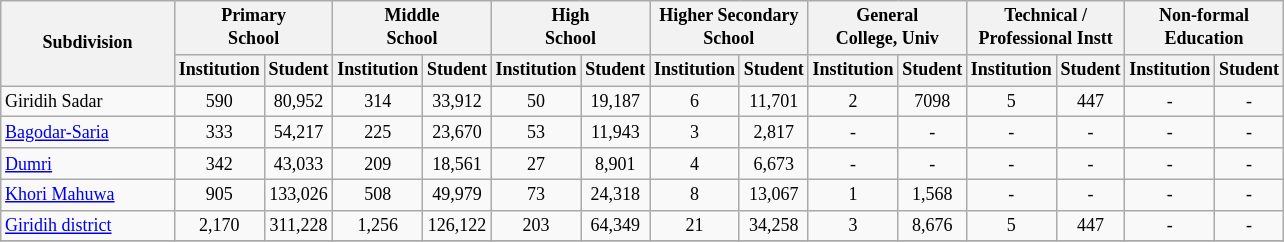<table class="wikitable" style="text-align:center;font-size: 9pt">
<tr>
<th width="110" rowspan="2">Subdivision</th>
<th colspan="2">Primary<br>School</th>
<th colspan="2">Middle<br>School</th>
<th colspan="2">High<br>School</th>
<th colspan="2">Higher Secondary<br>School</th>
<th colspan="2">General<br>College, Univ</th>
<th colspan="2">Technical /<br>Professional Instt</th>
<th colspan="2">Non-formal<br>Education</th>
</tr>
<tr>
<th width="30">Institution</th>
<th width="30">Student</th>
<th width="30">Institution</th>
<th width="30">Student</th>
<th width="30">Institution</th>
<th width="30">Student</th>
<th width="30">Institution</th>
<th width="30">Student</th>
<th width="30">Institution</th>
<th width="30">Student</th>
<th width="30">Institution</th>
<th width="30">Student</th>
<th width="30">Institution</th>
<th width="30">Student<br></th>
</tr>
<tr>
<td align=left>Giridih Sadar</td>
<td align="center">590</td>
<td align="center">80,952</td>
<td align="center">314</td>
<td align="center">33,912</td>
<td align="center">50</td>
<td align="center">19,187</td>
<td align="center">6</td>
<td align="center">11,701</td>
<td align="center">2</td>
<td align="center">7098</td>
<td align="center">5</td>
<td align="center">447</td>
<td align="center">-</td>
<td align="center">-</td>
</tr>
<tr>
<td align=left><a href='#'>Bagodar-Saria</a></td>
<td align="center">333</td>
<td align="center">54,217</td>
<td align="center">225</td>
<td align="center">23,670</td>
<td align="center">53</td>
<td align="center">11,943</td>
<td align="center">3</td>
<td align="center">2,817</td>
<td align="center">-</td>
<td align="center">-</td>
<td align="center">-</td>
<td align="center">-</td>
<td align="center">-</td>
<td align="center">-</td>
</tr>
<tr>
<td align=left><a href='#'>Dumri</a></td>
<td align="center">342</td>
<td align="center">43,033</td>
<td align="center">209</td>
<td align="center">18,561</td>
<td align="center">27</td>
<td align="center">8,901</td>
<td align="center">4</td>
<td align="center">6,673</td>
<td align="center">-</td>
<td align="center">-</td>
<td align="center">-</td>
<td align="center">-</td>
<td align="center">-</td>
<td align="center">-</td>
</tr>
<tr>
<td align=left><a href='#'>Khori Mahuwa</a></td>
<td align="center">905</td>
<td align="center">133,026</td>
<td align="center">508</td>
<td align="center">49,979</td>
<td align="center">73</td>
<td align="center">24,318</td>
<td align="center">8</td>
<td align="center">13,067</td>
<td align="center">1</td>
<td align="center">1,568</td>
<td align="center">-</td>
<td align="center">-</td>
<td align="center">-</td>
<td align="center">-</td>
</tr>
<tr>
<td align=left><a href='#'>Giridih district</a></td>
<td align="center">2,170</td>
<td align="center">311,228</td>
<td align="center">1,256</td>
<td align="center">126,122</td>
<td align="center">203</td>
<td align="center">64,349</td>
<td align="center">21</td>
<td align="center">34,258</td>
<td align="center">3</td>
<td align="center">8,676</td>
<td align="center">5</td>
<td align="center">447</td>
<td align="center">-</td>
<td align="center">-</td>
</tr>
<tr>
</tr>
</table>
